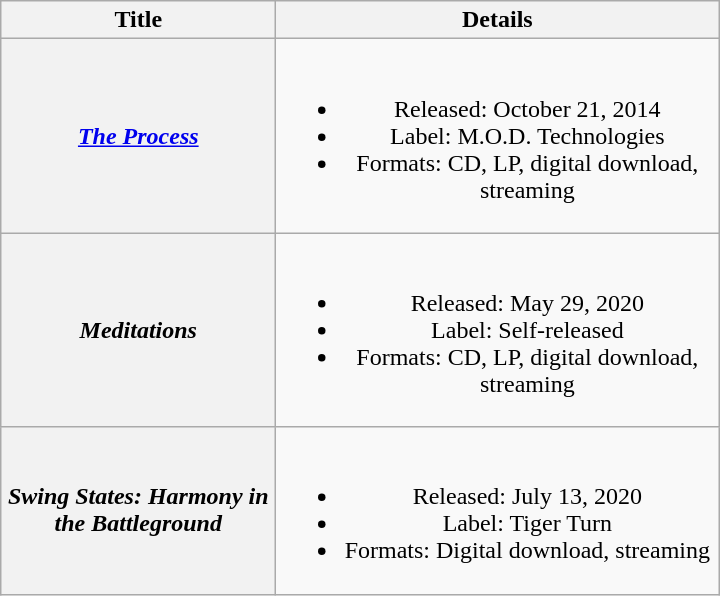<table class="wikitable plainrowheaders" style="text-align:center;">
<tr>
<th scope="col" style="width:11em;">Title</th>
<th scope="col" style="width:18em;">Details</th>
</tr>
<tr>
<th scope="row"><em><a href='#'>The Process</a></em><br></th>
<td><br><ul><li>Released: October 21, 2014</li><li>Label: M.O.D. Technologies</li><li>Formats: CD, LP, digital download, streaming</li></ul></td>
</tr>
<tr>
<th scope="row"><em>Meditations</em><br></th>
<td><br><ul><li>Released: May 29, 2020</li><li>Label: Self-released</li><li>Formats: CD, LP, digital download, streaming</li></ul></td>
</tr>
<tr>
<th scope="row"><em>Swing States: Harmony in the Battleground</em><br></th>
<td><br><ul><li>Released: July 13, 2020</li><li>Label: Tiger Turn</li><li>Formats: Digital download, streaming</li></ul></td>
</tr>
</table>
